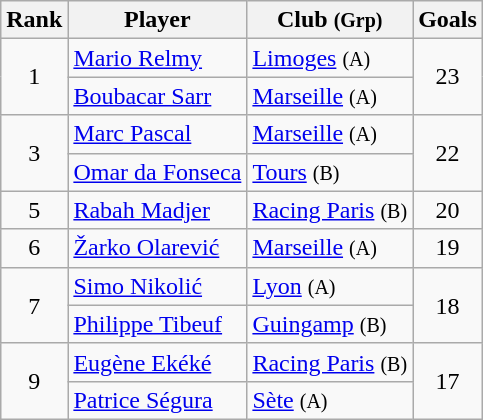<table class="wikitable" style="text-align:center">
<tr>
<th>Rank</th>
<th>Player</th>
<th>Club <small>(Grp)</small></th>
<th>Goals</th>
</tr>
<tr>
<td rowspan="2">1</td>
<td align="left"> <a href='#'>Mario Relmy</a></td>
<td align="left"><a href='#'>Limoges</a> <small>(A)</small></td>
<td rowspan="2">23</td>
</tr>
<tr>
<td align="left"> <a href='#'>Boubacar Sarr</a></td>
<td align="left"><a href='#'>Marseille</a> <small>(A)</small></td>
</tr>
<tr>
<td rowspan="2">3</td>
<td align="left"> <a href='#'>Marc Pascal</a></td>
<td align="left"><a href='#'>Marseille</a> <small>(A)</small></td>
<td rowspan="2">22</td>
</tr>
<tr>
<td align="left"> <a href='#'>Omar da Fonseca</a></td>
<td align="left"><a href='#'>Tours</a> <small>(B)</small></td>
</tr>
<tr>
<td>5</td>
<td align="left"> <a href='#'>Rabah Madjer</a></td>
<td align="left"><a href='#'>Racing Paris</a> <small>(B)</small></td>
<td>20</td>
</tr>
<tr>
<td>6</td>
<td align="left"> <a href='#'>Žarko Olarević</a></td>
<td align="left"><a href='#'>Marseille</a> <small>(A)</small></td>
<td>19</td>
</tr>
<tr>
<td rowspan="2">7</td>
<td align="left"> <a href='#'>Simo Nikolić</a></td>
<td align="left"><a href='#'>Lyon</a> <small>(A)</small></td>
<td rowspan="2">18</td>
</tr>
<tr>
<td align="left"> <a href='#'>Philippe Tibeuf</a></td>
<td align="left"><a href='#'>Guingamp</a> <small>(B)</small></td>
</tr>
<tr>
<td rowspan="2">9</td>
<td align="left"> <a href='#'>Eugène Ekéké</a></td>
<td align="left"><a href='#'>Racing Paris</a> <small>(B)</small></td>
<td rowspan="2">17</td>
</tr>
<tr>
<td align="left"> <a href='#'>Patrice Ségura</a></td>
<td align="left"><a href='#'>Sète</a> <small>(A)</small></td>
</tr>
</table>
